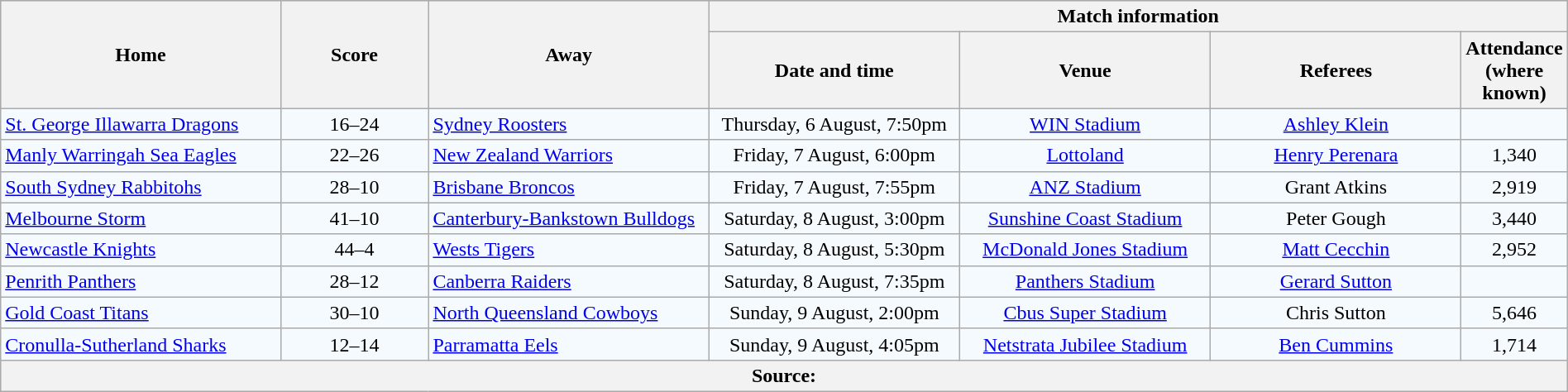<table class="wikitable" style="border-collapse:collapse; text-align:center; width:100%;">
<tr style="background:#c1d8ff;">
<th rowspan="2" style="width:19%;">Home</th>
<th rowspan="2" style="width:10%;">Score</th>
<th rowspan="2" style="width:19%;">Away</th>
<th colspan="6">Match information</th>
</tr>
<tr style="background:#efefef;">
<th width="17%">Date and time</th>
<th width="17%">Venue</th>
<th width="17%">Referees</th>
<th width="5%">Attendance<br>(where known)</th>
</tr>
<tr style="text-align:center; background:#f5faff;">
<td align="left"> <a href='#'>St. George Illawarra Dragons</a></td>
<td>16–24</td>
<td align="left"> <a href='#'>Sydney Roosters</a></td>
<td>Thursday, 6 August, 7:50pm</td>
<td><a href='#'>WIN Stadium</a></td>
<td><a href='#'>Ashley Klein</a></td>
<td></td>
</tr>
<tr style="text-align:center; background:#f5faff;">
<td align="left"> <a href='#'>Manly Warringah Sea Eagles</a></td>
<td>22–26</td>
<td align="left"> <a href='#'>New Zealand Warriors</a></td>
<td>Friday, 7 August, 6:00pm</td>
<td><a href='#'>Lottoland</a></td>
<td><a href='#'>Henry Perenara</a></td>
<td>1,340</td>
</tr>
<tr style="text-align:center; background:#f5faff;">
<td align="left"> <a href='#'>South Sydney Rabbitohs</a></td>
<td>28–10</td>
<td align="left"> <a href='#'>Brisbane Broncos</a></td>
<td>Friday, 7 August, 7:55pm</td>
<td><a href='#'>ANZ Stadium</a></td>
<td>Grant Atkins</td>
<td>2,919</td>
</tr>
<tr style="text-align:center; background:#f5faff;">
<td align="left"> <a href='#'>Melbourne Storm</a></td>
<td>41–10</td>
<td align="left"> <a href='#'>Canterbury-Bankstown Bulldogs</a></td>
<td>Saturday, 8 August, 3:00pm</td>
<td><a href='#'>Sunshine Coast Stadium</a></td>
<td>Peter Gough</td>
<td>3,440</td>
</tr>
<tr style="text-align:center; background:#f5faff;">
<td align="left"> <a href='#'>Newcastle Knights</a></td>
<td>44–4</td>
<td align="left"> <a href='#'>Wests Tigers</a></td>
<td>Saturday, 8 August, 5:30pm</td>
<td><a href='#'>McDonald Jones Stadium</a></td>
<td><a href='#'>Matt Cecchin</a></td>
<td>2,952</td>
</tr>
<tr style="text-align:center; background:#f5faff;">
<td align="left"> <a href='#'>Penrith Panthers</a></td>
<td>28–12</td>
<td align="left"> <a href='#'>Canberra Raiders</a></td>
<td>Saturday, 8 August, 7:35pm</td>
<td><a href='#'>Panthers Stadium</a></td>
<td><a href='#'>Gerard Sutton</a></td>
<td></td>
</tr>
<tr style="text-align:center; background:#f5faff;">
<td align="left"> <a href='#'>Gold Coast Titans</a></td>
<td>30–10</td>
<td align="left"> <a href='#'>North Queensland Cowboys</a></td>
<td>Sunday, 9 August, 2:00pm</td>
<td><a href='#'>Cbus Super Stadium</a></td>
<td>Chris Sutton</td>
<td>5,646</td>
</tr>
<tr style="text-align:center; background:#f5faff;">
<td align="left"> <a href='#'>Cronulla-Sutherland Sharks</a></td>
<td>12–14</td>
<td align="left"> <a href='#'>Parramatta Eels</a></td>
<td>Sunday, 9 August, 4:05pm</td>
<td><a href='#'>Netstrata Jubilee Stadium</a></td>
<td><a href='#'>Ben Cummins</a></td>
<td>1,714</td>
</tr>
<tr style="background:#c1d8ff;">
<th colspan="7">Source:</th>
</tr>
</table>
